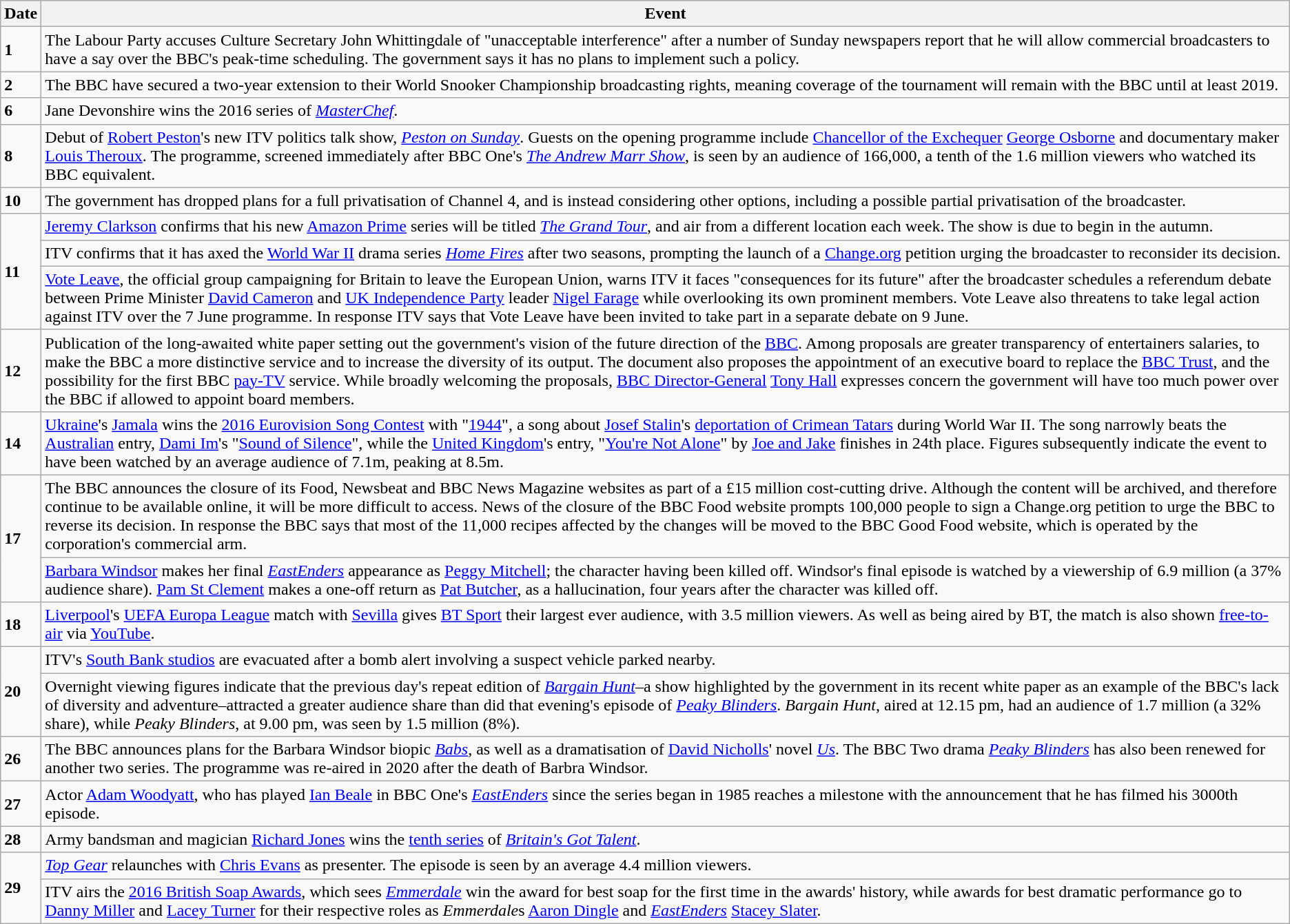<table class="wikitable">
<tr>
<th>Date</th>
<th>Event</th>
</tr>
<tr>
<td><strong>1</strong></td>
<td>The Labour Party accuses Culture Secretary John Whittingdale of "unacceptable interference" after a number of Sunday newspapers report that he will allow commercial broadcasters to have a say over the BBC's peak-time scheduling. The government says it has no plans to implement such a policy.</td>
</tr>
<tr>
<td><strong>2</strong></td>
<td>The BBC have secured a two-year extension to their World Snooker Championship broadcasting rights, meaning coverage of the tournament will remain with the BBC until at least 2019.</td>
</tr>
<tr>
<td><strong>6</strong></td>
<td>Jane Devonshire wins the 2016 series of <em><a href='#'>MasterChef</a></em>.</td>
</tr>
<tr>
<td><strong>8</strong></td>
<td>Debut of <a href='#'>Robert Peston</a>'s new ITV politics talk show, <em><a href='#'>Peston on Sunday</a></em>. Guests on the opening programme include <a href='#'>Chancellor of the Exchequer</a> <a href='#'>George Osborne</a> and documentary maker <a href='#'>Louis Theroux</a>. The programme, screened immediately after BBC One's <em><a href='#'>The Andrew Marr Show</a></em>, is seen by an audience of 166,000, a tenth of the 1.6 million viewers who watched its BBC equivalent.</td>
</tr>
<tr>
<td><strong>10</strong></td>
<td>The government has dropped plans for a full privatisation of Channel 4, and is instead considering other options, including a possible partial privatisation of the broadcaster.</td>
</tr>
<tr>
<td rowspan=3><strong>11</strong></td>
<td><a href='#'>Jeremy Clarkson</a> confirms that his new <a href='#'>Amazon Prime</a> series will be titled <em><a href='#'>The Grand Tour</a></em>, and air from a different location each week. The show is due to begin in the autumn.</td>
</tr>
<tr>
<td>ITV confirms that it has axed the <a href='#'>World War II</a> drama series <em><a href='#'>Home Fires</a></em> after two seasons, prompting the launch of a <a href='#'>Change.org</a> petition urging the broadcaster to reconsider its decision.</td>
</tr>
<tr>
<td><a href='#'>Vote Leave</a>, the official group campaigning for Britain to leave the European Union, warns ITV it faces "consequences for its future" after the broadcaster schedules a referendum debate between Prime Minister <a href='#'>David Cameron</a> and <a href='#'>UK Independence Party</a> leader <a href='#'>Nigel Farage</a> while overlooking its own prominent members. Vote Leave also threatens to take legal action against ITV over the 7 June programme. In response ITV says that Vote Leave have been invited to take part in a separate debate on 9 June.</td>
</tr>
<tr>
<td><strong>12</strong></td>
<td>Publication of the long-awaited white paper setting out the government's vision of the future direction of the <a href='#'>BBC</a>. Among proposals are greater transparency of entertainers salaries, to make the BBC a more distinctive service and to increase the diversity of its output. The document also proposes the appointment of an executive board to replace the <a href='#'>BBC Trust</a>, and the possibility for the first BBC <a href='#'>pay-TV</a> service. While broadly welcoming the proposals, <a href='#'>BBC Director-General</a> <a href='#'>Tony Hall</a> expresses concern the government will have too much power over the BBC if allowed to appoint board members.</td>
</tr>
<tr>
<td><strong>14</strong></td>
<td><a href='#'>Ukraine</a>'s <a href='#'>Jamala</a> wins the <a href='#'>2016 Eurovision Song Contest</a> with "<a href='#'>1944</a>", a song about <a href='#'>Josef Stalin</a>'s <a href='#'>deportation of Crimean Tatars</a> during World War II. The song narrowly beats the <a href='#'>Australian</a> entry, <a href='#'>Dami Im</a>'s "<a href='#'>Sound of Silence</a>", while the <a href='#'>United Kingdom</a>'s entry, "<a href='#'>You're Not Alone</a>" by <a href='#'>Joe and Jake</a> finishes in 24th place. Figures subsequently indicate the event to have been watched by an average audience of 7.1m, peaking at 8.5m.</td>
</tr>
<tr>
<td rowspan=2><strong>17</strong></td>
<td>The BBC announces the closure of its Food, Newsbeat and BBC News Magazine websites as part of a £15 million cost-cutting drive. Although the content will be archived, and therefore continue to be available online, it will be more difficult to access. News of the closure of the BBC Food website prompts 100,000 people to sign a Change.org petition to urge the BBC to reverse its decision. In response the BBC says that most of the 11,000 recipes affected by the changes will be moved to the BBC Good Food website, which is operated by the corporation's commercial arm.</td>
</tr>
<tr>
<td><a href='#'>Barbara Windsor</a> makes her final <em><a href='#'>EastEnders</a></em> appearance as <a href='#'>Peggy Mitchell</a>; the character having been killed off. Windsor's final episode is watched by a viewership of 6.9 million (a 37% audience share). <a href='#'>Pam St Clement</a> makes a one-off return as <a href='#'>Pat Butcher</a>, as a hallucination, four years after the character was killed off.</td>
</tr>
<tr>
<td><strong>18</strong></td>
<td><a href='#'>Liverpool</a>'s <a href='#'>UEFA Europa League</a> match with <a href='#'>Sevilla</a> gives <a href='#'>BT Sport</a> their largest ever audience, with 3.5 million viewers. As well as being aired by BT, the match is also shown <a href='#'>free-to-air</a> via <a href='#'>YouTube</a>.</td>
</tr>
<tr>
<td rowspan=2><strong>20</strong></td>
<td>ITV's <a href='#'>South Bank studios</a> are evacuated after a bomb alert involving a suspect vehicle parked nearby.</td>
</tr>
<tr>
<td>Overnight viewing figures indicate that the previous day's repeat edition of <em><a href='#'>Bargain Hunt</a></em>–a show highlighted by the government in its recent white paper as an example of the BBC's lack of diversity and adventure–attracted a greater audience share than did that evening's episode of <em><a href='#'>Peaky Blinders</a></em>. <em>Bargain Hunt</em>, aired at 12.15 pm, had an audience of 1.7 million (a 32% share), while <em>Peaky Blinders</em>, at 9.00 pm, was seen by 1.5 million (8%).</td>
</tr>
<tr>
<td><strong>26</strong></td>
<td>The BBC announces plans for the Barbara Windsor biopic <em><a href='#'>Babs</a></em>, as well as a dramatisation of <a href='#'>David Nicholls</a>' novel <em><a href='#'>Us</a></em>. The BBC Two drama <em><a href='#'>Peaky Blinders</a></em> has also been renewed for another two series. The programme was re-aired in 2020 after the death of Barbra Windsor.</td>
</tr>
<tr>
<td><strong>27</strong></td>
<td>Actor <a href='#'>Adam Woodyatt</a>, who has played <a href='#'>Ian Beale</a> in BBC One's <em><a href='#'>EastEnders</a></em> since the series began in 1985 reaches a milestone with the announcement that he has filmed his 3000th episode.</td>
</tr>
<tr>
<td><strong>28</strong></td>
<td>Army bandsman and magician <a href='#'>Richard Jones</a> wins the <a href='#'>tenth series</a> of <em><a href='#'>Britain's Got Talent</a></em>.</td>
</tr>
<tr>
<td rowspan=2><strong>29</strong></td>
<td><em><a href='#'>Top Gear</a></em> relaunches with <a href='#'>Chris Evans</a> as presenter. The episode is seen by an average 4.4 million viewers.</td>
</tr>
<tr>
<td>ITV airs the <a href='#'>2016 British Soap Awards</a>, which sees <em><a href='#'>Emmerdale</a></em> win the award for best soap for the first time in the awards' history, while awards for best dramatic performance go to <a href='#'>Danny Miller</a> and <a href='#'>Lacey Turner</a> for their respective roles as <em>Emmerdale</em>s <a href='#'>Aaron Dingle</a> and <em><a href='#'>EastEnders</a></em> <a href='#'>Stacey Slater</a>.</td>
</tr>
</table>
